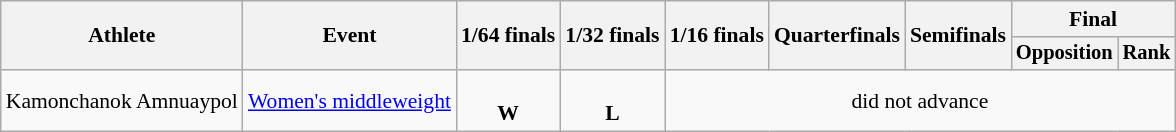<table class="wikitable" style="font-size:90%">
<tr>
<th rowspan=2>Athlete</th>
<th rowspan=2>Event</th>
<th rowspan=2>1/64 finals</th>
<th rowspan=2>1/32 finals</th>
<th rowspan=2>1/16 finals</th>
<th rowspan=2>Quarterfinals</th>
<th rowspan=2>Semifinals</th>
<th colspan=2>Final</th>
</tr>
<tr style="font-size:95%">
<th>Opposition</th>
<th>Rank</th>
</tr>
<tr align=center>
<td align=left>Kamonchanok Amnuaypol</td>
<td align=left rowspan=6><a href='#'>Women's middleweight</a></td>
<td><br> <strong>W</strong></td>
<td><br> <strong>L</strong></td>
<td colspan=5>did not advance</td>
</tr>
</table>
